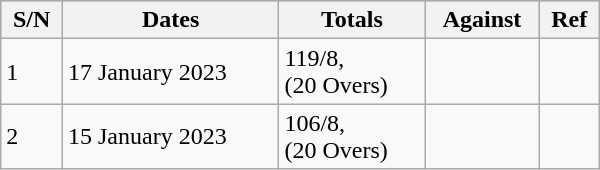<table class="wikitable"  style="width: 400px;">
<tr bgcolor=#bdb76b>
<th>S/N</th>
<th>Dates</th>
<th>Totals</th>
<th>Against</th>
<th>Ref</th>
</tr>
<tr>
<td>1</td>
<td>17 January 2023</td>
<td>119/8,<br>(20 Overs)</td>
<td></td>
<td></td>
</tr>
<tr>
<td>2</td>
<td>15 January 2023</td>
<td>106/8,<br>(20 Overs)</td>
<td></td>
<td></td>
</tr>
</table>
